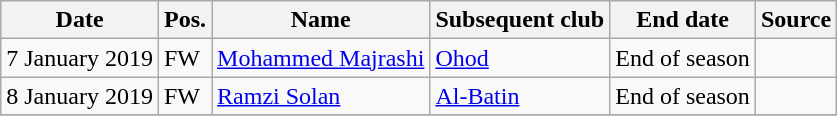<table class="wikitable" style="text-align:left">
<tr>
<th>Date</th>
<th>Pos.</th>
<th>Name</th>
<th>Subsequent club</th>
<th>End date</th>
<th>Source</th>
</tr>
<tr>
<td>7 January 2019</td>
<td>FW</td>
<td> <a href='#'>Mohammed Majrashi</a></td>
<td> <a href='#'>Ohod</a></td>
<td>End of season</td>
<td></td>
</tr>
<tr>
<td>8 January 2019</td>
<td>FW</td>
<td> <a href='#'>Ramzi Solan</a></td>
<td> <a href='#'>Al-Batin</a></td>
<td>End of season</td>
<td></td>
</tr>
<tr>
</tr>
</table>
